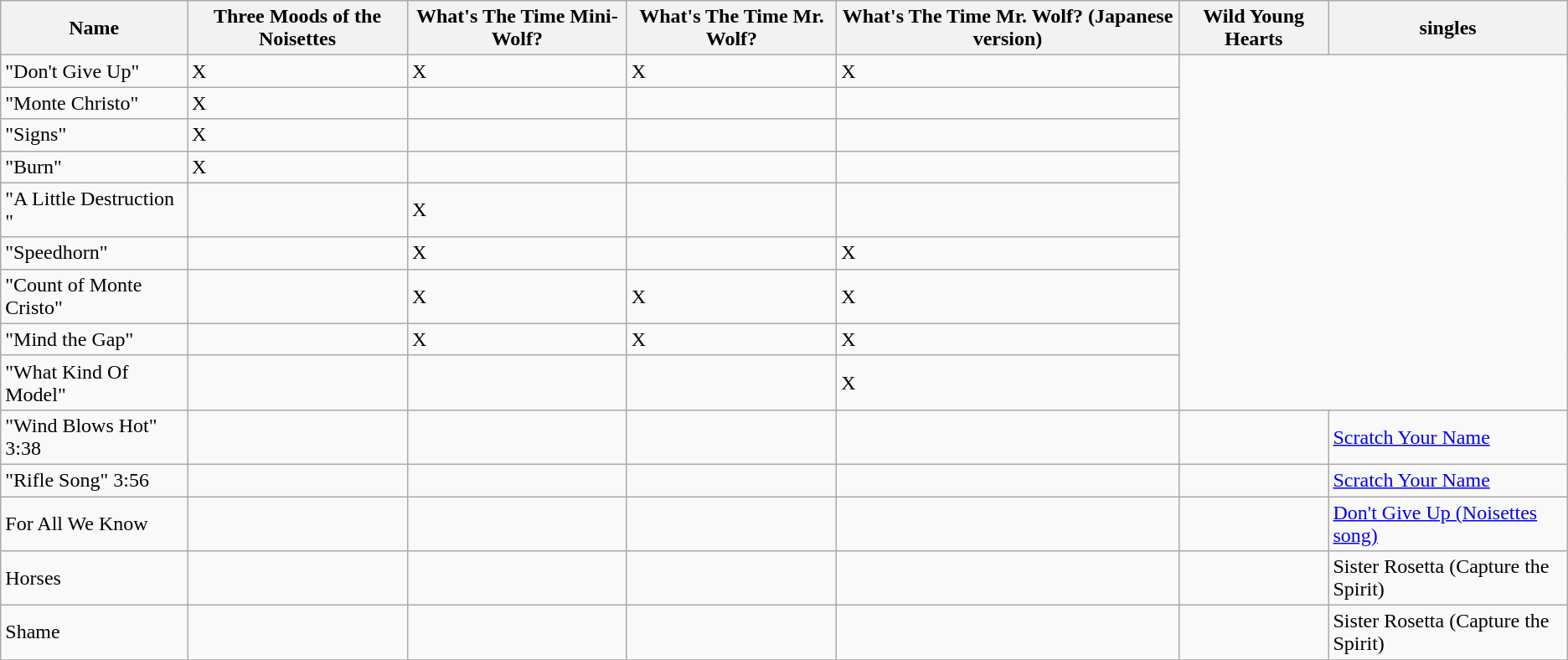<table class="wikitable" border="1">
<tr>
<th>Name</th>
<th>Three Moods of the Noisettes</th>
<th>What's The Time Mini-Wolf?</th>
<th>What's The Time Mr. Wolf?</th>
<th>What's The Time Mr. Wolf? (Japanese version)</th>
<th>Wild Young Hearts</th>
<th>singles</th>
</tr>
<tr>
<td>"Don't Give Up"</td>
<td>X</td>
<td>X</td>
<td>X</td>
<td>X</td>
</tr>
<tr>
<td>"Monte Christo"</td>
<td>X</td>
<td></td>
<td></td>
<td></td>
</tr>
<tr>
<td>"Signs"</td>
<td>X</td>
<td></td>
<td></td>
<td></td>
</tr>
<tr>
<td>"Burn"</td>
<td>X</td>
<td></td>
<td></td>
<td></td>
</tr>
<tr>
<td>"A Little Destruction "</td>
<td></td>
<td>X</td>
<td></td>
<td></td>
</tr>
<tr>
<td>"Speedhorn"</td>
<td></td>
<td>X</td>
<td></td>
<td>X</td>
</tr>
<tr>
<td>"Count of Monte Cristo"</td>
<td></td>
<td>X</td>
<td>X</td>
<td>X</td>
</tr>
<tr>
<td>"Mind the Gap"</td>
<td></td>
<td>X</td>
<td>X</td>
<td>X</td>
</tr>
<tr>
<td>"What Kind Of Model"</td>
<td></td>
<td></td>
<td></td>
<td>X</td>
</tr>
<tr>
<td>"Wind Blows Hot" 3:38</td>
<td></td>
<td></td>
<td></td>
<td></td>
<td></td>
<td><a href='#'>Scratch Your Name</a></td>
</tr>
<tr>
<td>"Rifle Song" 3:56</td>
<td></td>
<td></td>
<td></td>
<td></td>
<td></td>
<td><a href='#'>Scratch Your Name</a></td>
</tr>
<tr>
<td>For All We Know</td>
<td></td>
<td></td>
<td></td>
<td></td>
<td></td>
<td><a href='#'>Don't Give Up (Noisettes song)</a></td>
</tr>
<tr>
<td>Horses</td>
<td></td>
<td></td>
<td></td>
<td></td>
<td></td>
<td>Sister Rosetta (Capture the Spirit)</td>
</tr>
<tr>
<td>Shame</td>
<td></td>
<td></td>
<td></td>
<td></td>
<td></td>
<td>Sister Rosetta (Capture the Spirit)</td>
</tr>
<tr>
</tr>
</table>
